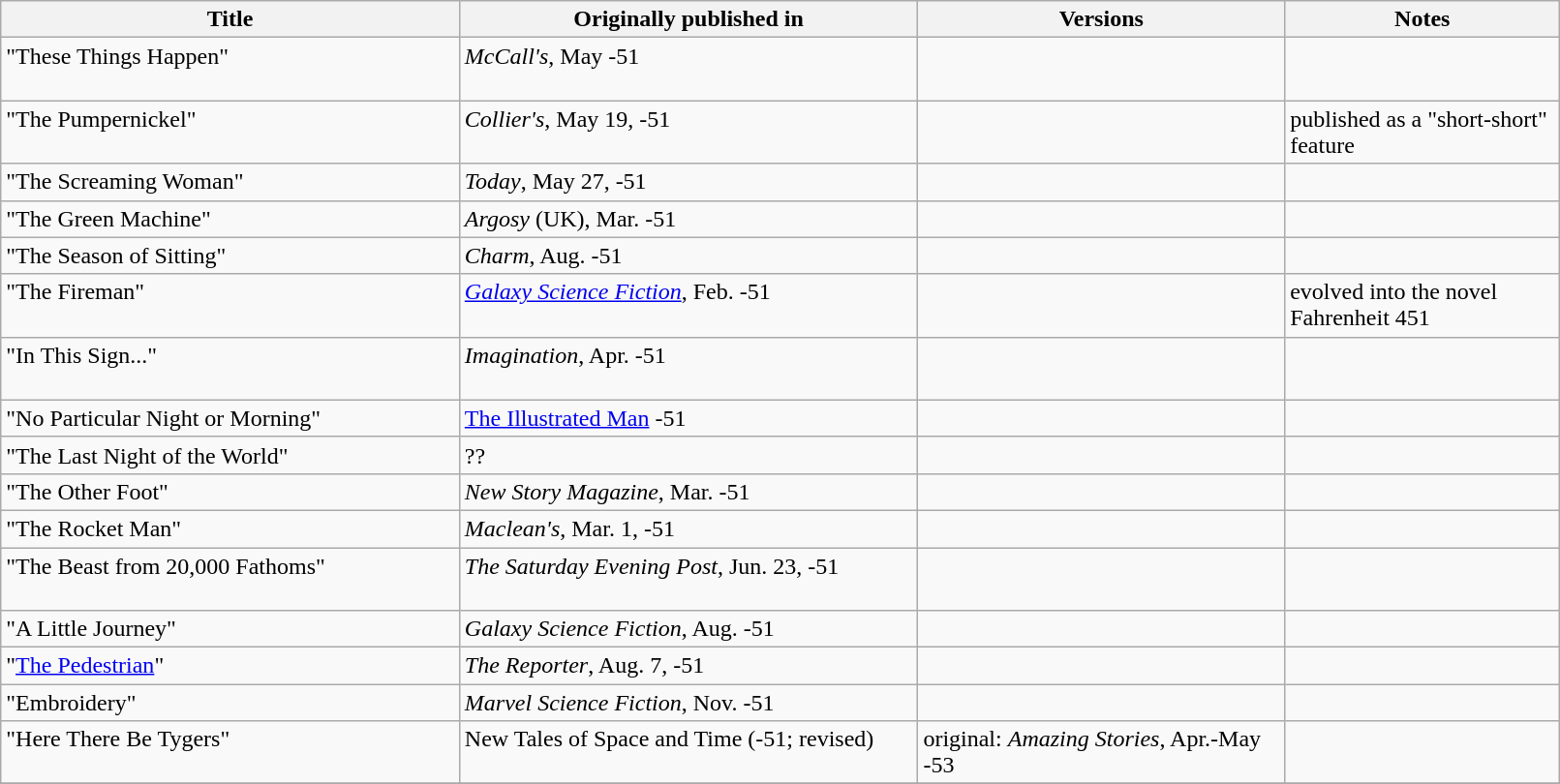<table class="wikitable" style="width: 85%" style="width: 85%">
<tr valign="top">
<th width="25%">Title</th>
<th width="25%">Originally published in</th>
<th width="20%">Versions</th>
<th width="15%">Notes</th>
</tr>
<tr valign="top">
<td>"These Things Happen" <br><br></td>
<td><em>McCall's</em>, May -51</td>
<td></td>
<td></td>
</tr>
<tr valign="top">
<td>"The Pumpernickel"</td>
<td><em>Collier's</em>, May 19, -51</td>
<td></td>
<td>published as a "short-short" feature</td>
</tr>
<tr valign="top">
<td>"The Screaming Woman"</td>
<td><em>Today</em>, May 27, -51</td>
<td></td>
<td></td>
</tr>
<tr valign="top">
<td>"The Green Machine"</td>
<td><em>Argosy</em> (UK), Mar. -51</td>
<td></td>
<td></td>
</tr>
<tr valign="top">
<td>"The Season of Sitting"</td>
<td><em>Charm</em>, Aug. -51</td>
<td></td>
<td></td>
</tr>
<tr valign="top">
<td>"The Fireman"</td>
<td><em><a href='#'>Galaxy Science Fiction</a></em>, Feb. -51</td>
<td></td>
<td>evolved into the novel Fahrenheit 451</td>
</tr>
<tr valign="top">
<td>"In This Sign..." <br><br></td>
<td><em>Imagination</em>, Apr. -51</td>
<td></td>
<td></td>
</tr>
<tr valign="top">
<td>"No Particular Night or Morning"</td>
<td><a href='#'>The Illustrated Man</a> -51</td>
<td></td>
<td></td>
</tr>
<tr valign="top">
<td>"The Last Night of the World"</td>
<td>??</td>
<td></td>
<td></td>
</tr>
<tr valign="top">
<td>"The Other Foot"</td>
<td><em>New Story Magazine</em>, Mar. -51</td>
<td></td>
<td></td>
</tr>
<tr valign="top">
<td>"The Rocket Man"</td>
<td><em>Maclean's</em>, Mar. 1, -51</td>
<td></td>
<td></td>
</tr>
<tr valign="top">
<td>"The Beast from 20,000 Fathoms" <br><br></td>
<td><em>The Saturday Evening Post</em>, Jun. 23, -51</td>
<td></td>
<td></td>
</tr>
<tr valign="top">
<td>"A Little Journey"</td>
<td><em>Galaxy Science Fiction</em>, Aug. -51</td>
<td></td>
<td></td>
</tr>
<tr valign="top">
<td>"<a href='#'>The Pedestrian</a>"</td>
<td><em>The Reporter</em>, Aug. 7, -51</td>
<td></td>
<td></td>
</tr>
<tr valign="top">
<td>"Embroidery"</td>
<td><em>Marvel Science Fiction</em>, Nov. -51</td>
<td></td>
<td></td>
</tr>
<tr valign="top">
<td>"Here There Be Tygers"</td>
<td>New Tales of Space and Time (-51; revised)</td>
<td>original: <em>Amazing Stories</em>, Apr.-May -53</td>
<td></td>
</tr>
<tr valign="top">
</tr>
</table>
